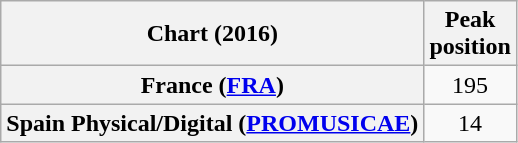<table class="wikitable sortable plainrowheaders" style="text-align:center">
<tr>
<th scope="col">Chart (2016)</th>
<th scope="col">Peak<br> position</th>
</tr>
<tr>
<th scope="row">France (<a href='#'>FRA</a>)</th>
<td>195</td>
</tr>
<tr>
<th scope="row">Spain Physical/Digital (<a href='#'>PROMUSICAE</a>)</th>
<td>14</td>
</tr>
</table>
